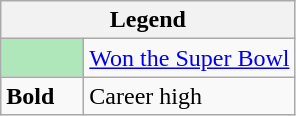<table class="wikitable mw-collapsible mw-collapsed">
<tr>
<th colspan="3">Legend</th>
</tr>
<tr>
<td style="background:#afe6ba; width:3em;"></td>
<td><a href='#'>Won the Super Bowl</a></td>
</tr>
<tr>
<td><strong>Bold</strong></td>
<td>Career high</td>
</tr>
</table>
